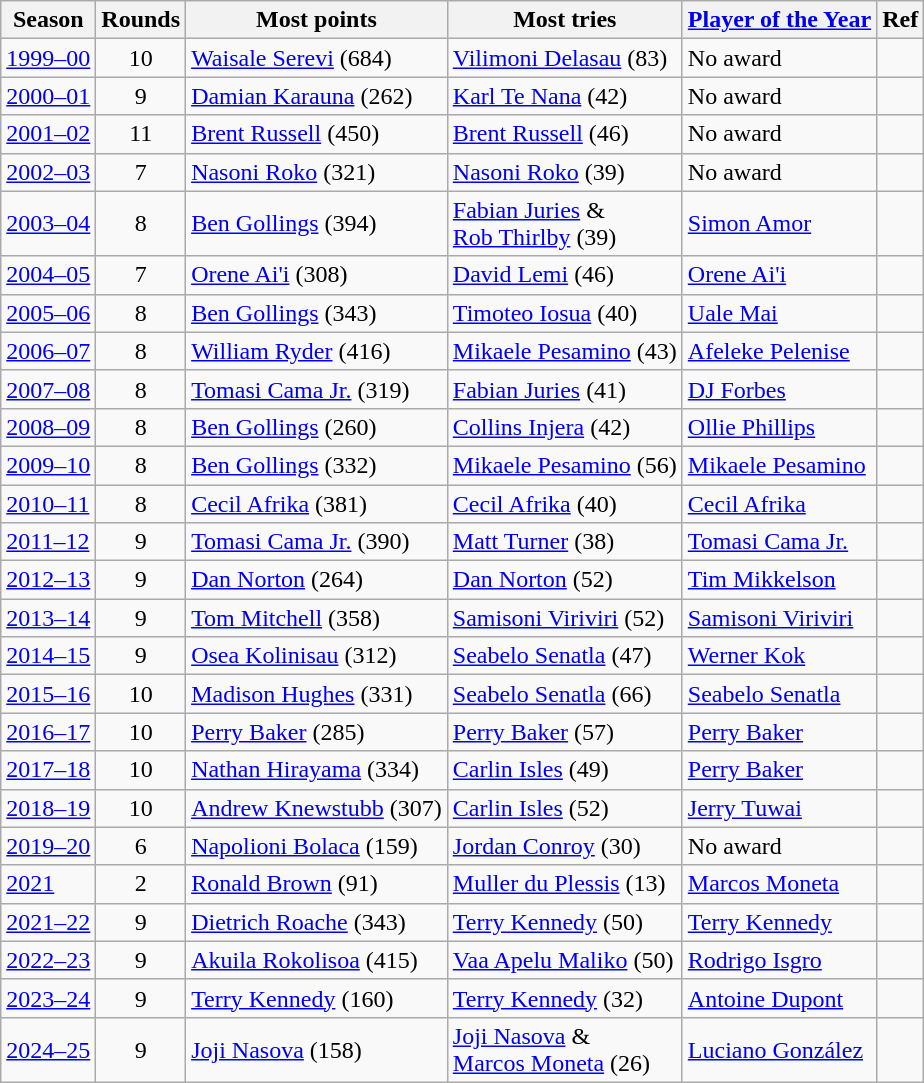<table class = "wikitable sortable">
<tr>
<th>Season</th>
<th>Rounds</th>
<th>Most points</th>
<th>Most tries</th>
<th><a href='#'>Player of the Year</a></th>
<th style="max-width:1.8em;">Ref</th>
</tr>
<tr>
<td><a href='#'>1999–00</a></td>
<td align=center>10</td>
<td> <a href='#'>Waisale Serevi</a> (684)</td>
<td> <a href='#'>Vilimoni Delasau</a> (83)</td>
<td>No award</td>
<td style="text-align:center; padding:0; line-height:0.5;"><br></td>
</tr>
<tr>
<td><a href='#'>2000–01</a></td>
<td align=center>9</td>
<td> <a href='#'>Damian Karauna</a> (262)</td>
<td> <a href='#'>Karl Te Nana</a> (42)</td>
<td>No award</td>
<td style="text-align:center; padding:0; line-height:0.5;"><br></td>
</tr>
<tr>
<td><a href='#'>2001–02</a></td>
<td align=center>11</td>
<td> <a href='#'>Brent Russell</a> (450)</td>
<td> <a href='#'>Brent Russell</a> (46)</td>
<td>No award</td>
<td style="text-align:center; padding:0; line-height:0.5;"><br></td>
</tr>
<tr>
<td><a href='#'>2002–03</a></td>
<td align=center>7</td>
<td> <a href='#'>Nasoni Roko</a> (321)</td>
<td> <a href='#'>Nasoni Roko</a> (39)</td>
<td>No award</td>
<td style="text-align:center; padding:0; line-height:0.5;"><br></td>
</tr>
<tr>
<td><a href='#'>2003–04</a></td>
<td align=center>8</td>
<td> <a href='#'>Ben Gollings</a> (394)</td>
<td> <a href='#'>Fabian Juries</a> &<br> <a href='#'>Rob Thirlby</a> (39)</td>
<td> <a href='#'>Simon Amor</a></td>
<td style="text-align:center; padding:0; line-height:0.5;"><br></td>
</tr>
<tr>
<td><a href='#'>2004–05</a></td>
<td align=center>7</td>
<td> <a href='#'>Orene Ai'i</a> (308)</td>
<td> <a href='#'>David Lemi</a> (46)</td>
<td> <a href='#'>Orene Ai'i</a></td>
<td style="text-align:center; padding:0; line-height:0.5;"><br></td>
</tr>
<tr>
<td><a href='#'>2005–06</a></td>
<td align=center>8</td>
<td> <a href='#'>Ben Gollings</a> (343)</td>
<td> <a href='#'>Timoteo Iosua</a> (40)</td>
<td> <a href='#'>Uale Mai</a></td>
<td style="text-align:center; padding:0; line-height:0.5;"><br></td>
</tr>
<tr>
<td><a href='#'>2006–07</a></td>
<td align=center>8</td>
<td> <a href='#'>William Ryder</a> (416)</td>
<td> <a href='#'>Mikaele Pesamino</a> (43)</td>
<td> <a href='#'>Afeleke Pelenise</a></td>
<td style="text-align:center; padding:0; line-height:0.5;"><br></td>
</tr>
<tr>
<td><a href='#'>2007–08</a></td>
<td align=center>8</td>
<td> <a href='#'>Tomasi Cama Jr.</a> (319)</td>
<td> <a href='#'>Fabian Juries</a> (41)</td>
<td> <a href='#'>DJ Forbes</a></td>
<td style="text-align:center; padding:0; line-height:0.5;"><br></td>
</tr>
<tr>
<td><a href='#'>2008–09</a></td>
<td align=center>8</td>
<td> <a href='#'>Ben Gollings</a> (260)</td>
<td> <a href='#'>Collins Injera</a> (42)</td>
<td> <a href='#'>Ollie Phillips</a></td>
<td style="text-align:center; padding:0; line-height:0.5;"><br></td>
</tr>
<tr>
<td><a href='#'>2009–10</a></td>
<td align=center>8</td>
<td> <a href='#'>Ben Gollings</a> (332)</td>
<td> <a href='#'>Mikaele Pesamino</a> (56)</td>
<td> <a href='#'>Mikaele Pesamino</a></td>
<td style="text-align:center; padding:0; line-height:0.5;"><br></td>
</tr>
<tr>
<td><a href='#'>2010–11</a></td>
<td align=center>8</td>
<td> <a href='#'>Cecil Afrika</a> (381)</td>
<td> <a href='#'>Cecil Afrika</a> (40)</td>
<td> <a href='#'>Cecil Afrika</a></td>
<td style="text-align:center; padding:0; line-height:0.5;"><br></td>
</tr>
<tr>
<td><a href='#'>2011–12</a></td>
<td align=center>9</td>
<td> <a href='#'>Tomasi Cama Jr.</a> (390)</td>
<td> <a href='#'>Matt Turner</a> (38)</td>
<td> <a href='#'>Tomasi Cama Jr.</a></td>
<td style="text-align:center; padding:0; line-height:0.5;"><br></td>
</tr>
<tr>
<td><a href='#'>2012–13</a></td>
<td align=center>9</td>
<td> <a href='#'>Dan Norton</a> (264)</td>
<td> <a href='#'>Dan Norton</a> (52)</td>
<td> <a href='#'>Tim Mikkelson</a></td>
<td style="text-align:center; padding:0; line-height:0.5;"><br></td>
</tr>
<tr>
<td><a href='#'>2013–14</a></td>
<td align=center>9</td>
<td> <a href='#'>Tom Mitchell</a> (358)</td>
<td> <a href='#'>Samisoni Viriviri</a> (52)</td>
<td> <a href='#'>Samisoni Viriviri</a></td>
<td style="text-align:center; padding:0; line-height:0.5;"><br></td>
</tr>
<tr>
<td><a href='#'>2014–15</a></td>
<td align=center>9</td>
<td> <a href='#'>Osea Kolinisau</a> (312)</td>
<td> <a href='#'>Seabelo Senatla</a> (47)</td>
<td> <a href='#'>Werner Kok</a></td>
<td style="text-align:center; padding:0; line-height:0.5;"><br></td>
</tr>
<tr>
<td><a href='#'>2015–16</a></td>
<td align=center>10</td>
<td> <a href='#'>Madison Hughes</a> (331)</td>
<td> <a href='#'>Seabelo Senatla</a> (66)</td>
<td> <a href='#'>Seabelo Senatla</a></td>
<td style="text-align:center; padding:0; line-height:0.5;"><br></td>
</tr>
<tr>
<td><a href='#'>2016–17</a></td>
<td align=center>10</td>
<td> <a href='#'>Perry Baker</a> (285)</td>
<td> <a href='#'>Perry Baker</a> (57)</td>
<td> <a href='#'>Perry Baker</a></td>
<td style="text-align:center; padding:0; line-height:0.5;"><br></td>
</tr>
<tr>
<td><a href='#'>2017–18</a></td>
<td align=center>10</td>
<td> <a href='#'>Nathan Hirayama</a> (334)</td>
<td> <a href='#'>Carlin Isles</a> (49)</td>
<td> <a href='#'>Perry Baker</a></td>
<td style="text-align:center; padding:0; line-height:0.5;"><br></td>
</tr>
<tr>
<td><a href='#'>2018–19</a></td>
<td align=center>10</td>
<td> <a href='#'>Andrew Knewstubb</a> (307)</td>
<td> <a href='#'>Carlin Isles</a> (52)</td>
<td> <a href='#'>Jerry Tuwai</a></td>
<td style="text-align:center; padding:0; line-height:0.5;"><br></td>
</tr>
<tr>
<td><a href='#'>2019–20</a></td>
<td align=center>6</td>
<td> <a href='#'>Napolioni Bolaca</a> (159)</td>
<td> <a href='#'>Jordan Conroy</a> (30)</td>
<td>No award</td>
<td style="text-align:center; padding:0; line-height:0.5;"><br></td>
</tr>
<tr>
<td><a href='#'>2021</a></td>
<td align=center>2</td>
<td> <a href='#'>Ronald Brown</a> (91)</td>
<td> <a href='#'>Muller du Plessis</a> (13)</td>
<td> <a href='#'>Marcos Moneta</a></td>
<td style="text-align:center; padding:0; line-height:0.5;"><br> <br> </td>
</tr>
<tr>
<td><a href='#'>2021–22</a></td>
<td align=center>9</td>
<td> <a href='#'>Dietrich Roache</a> (343)</td>
<td> <a href='#'>Terry Kennedy</a> (50)</td>
<td> <a href='#'>Terry Kennedy</a></td>
<td style="text-align:center; padding:0; line-height:0.5;"><br></td>
</tr>
<tr>
<td><a href='#'>2022–23</a></td>
<td align=center>9</td>
<td> <a href='#'>Akuila Rokolisoa</a> (415)</td>
<td> <a href='#'>Vaa Apelu Maliko</a> (50)</td>
<td> <a href='#'>Rodrigo Isgro</a></td>
<td style="text-align:center; padding:0; line-height:0.5;"><br></td>
</tr>
<tr>
<td><a href='#'>2023–24</a></td>
<td align=center>9</td>
<td> <a href='#'>Terry Kennedy</a> (160)</td>
<td> <a href='#'>Terry Kennedy</a> (32)</td>
<td><a href='#'>Antoine Dupont</a></td>
<td style="text-align:center; padding:0; line-height:0.5;"></td>
</tr>
<tr>
<td><a href='#'>2024–25</a></td>
<td align=center>9</td>
<td> <a href='#'>Joji Nasova</a> (158)</td>
<td> <a href='#'>Joji Nasova</a> & <br> <a href='#'>Marcos Moneta</a> (26)</td>
<td> <a href='#'>Luciano González</a></td>
<td style="text-align:center; padding:0; line-height:0.5;"><br></td>
</tr>
</table>
